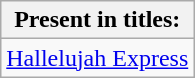<table class="wikitable">
<tr>
<th>Present in titles:</th>
</tr>
<tr>
<td><a href='#'>Hallelujah Express</a></td>
</tr>
</table>
